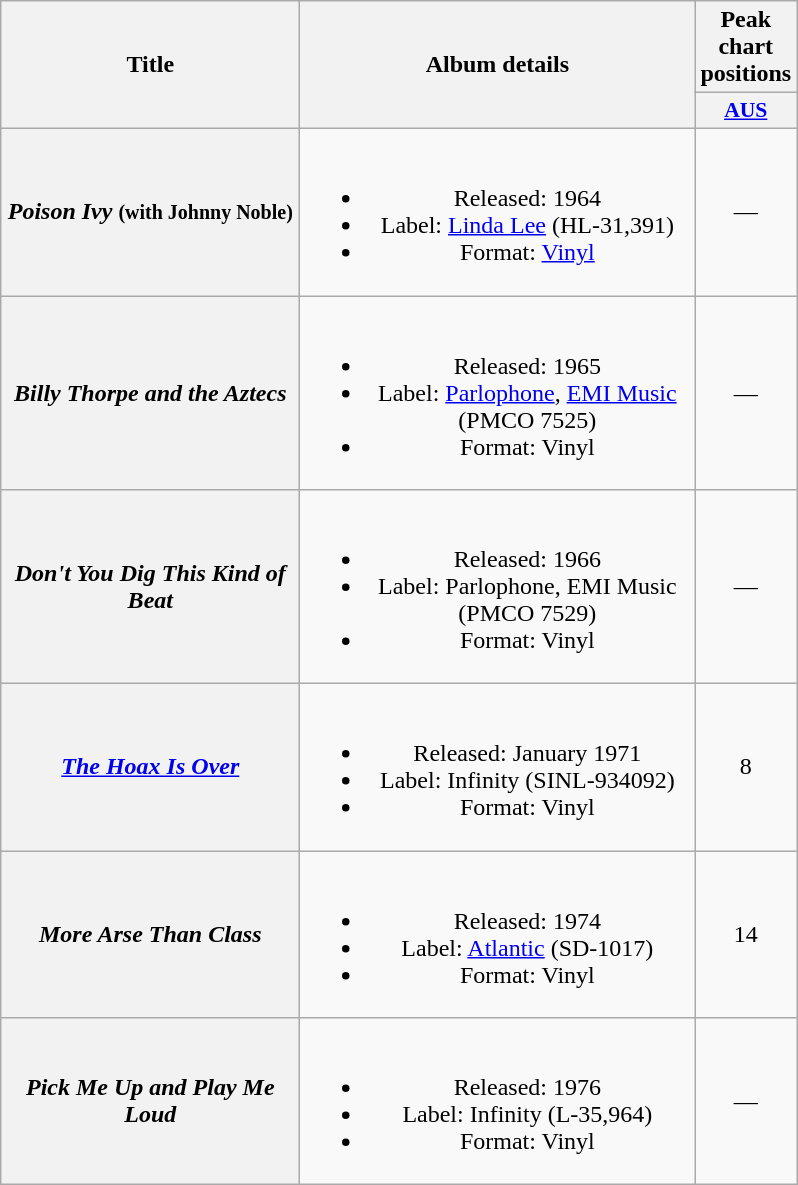<table class="wikitable plainrowheaders" style="text-align:center;" border="1">
<tr>
<th scope="col" rowspan="2" style="width:12em;">Title</th>
<th scope="col" rowspan="2" style="width:16em;">Album details</th>
<th scope="col" colspan="1">Peak chart positions</th>
</tr>
<tr>
<th scope="col" style="width:2.2em;font-size:90%;"><a href='#'>AUS</a><br></th>
</tr>
<tr>
<th scope="row"><em>Poison Ivy</em> <small>(with Johnny Noble)</small></th>
<td><br><ul><li>Released: 1964</li><li>Label: <a href='#'>Linda Lee</a> (HL-31,391)</li><li>Format: <a href='#'>Vinyl</a></li></ul></td>
<td>—</td>
</tr>
<tr>
<th scope="row"><em>Billy Thorpe and the Aztecs</em></th>
<td><br><ul><li>Released: 1965</li><li>Label: <a href='#'>Parlophone</a>, <a href='#'>EMI Music</a> (PMCO 7525)</li><li>Format: Vinyl</li></ul></td>
<td>—</td>
</tr>
<tr>
<th scope="row"><em>Don't You Dig This Kind of Beat</em></th>
<td><br><ul><li>Released: 1966</li><li>Label: Parlophone, EMI Music (PMCO 7529)</li><li>Format: Vinyl</li></ul></td>
<td>—</td>
</tr>
<tr>
<th scope="row"><em><a href='#'>The Hoax Is Over</a></em></th>
<td><br><ul><li>Released: January 1971</li><li>Label: Infinity (SINL-934092)</li><li>Format: Vinyl</li></ul></td>
<td>8</td>
</tr>
<tr>
<th scope="row"><em>More Arse Than Class</em></th>
<td><br><ul><li>Released: 1974</li><li>Label: <a href='#'>Atlantic</a> (SD-1017)</li><li>Format: Vinyl</li></ul></td>
<td>14</td>
</tr>
<tr>
<th scope="row"><em>Pick Me Up and Play Me Loud</em></th>
<td><br><ul><li>Released: 1976</li><li>Label: Infinity (L-35,964)</li><li>Format: Vinyl</li></ul></td>
<td>—</td>
</tr>
</table>
